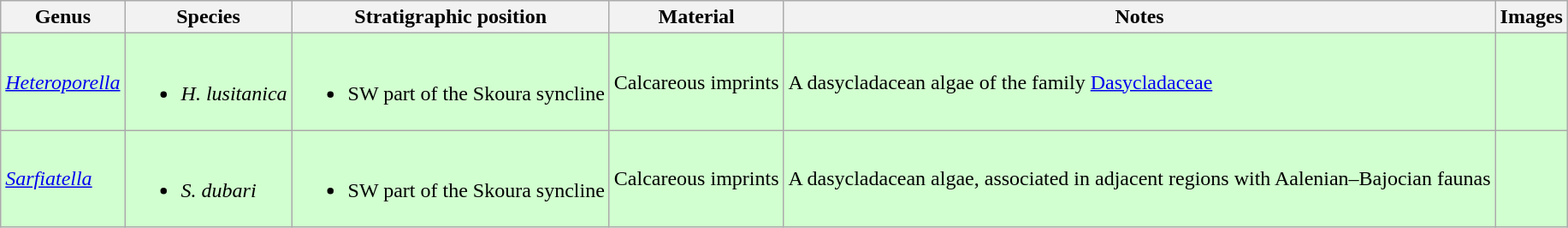<table class="wikitable">
<tr>
<th>Genus</th>
<th>Species</th>
<th>Stratigraphic position</th>
<th>Material</th>
<th>Notes</th>
<th>Images</th>
</tr>
<tr>
<td style="background:#D1FFCF;"><em><a href='#'>Heteroporella</a></em></td>
<td style="background:#D1FFCF;"><br><ul><li><em>H. lusitanica</em></li></ul></td>
<td style="background:#D1FFCF;"><br><ul><li>SW part of the Skoura syncline</li></ul></td>
<td style="background:#D1FFCF;">Calcareous imprints</td>
<td style="background:#D1FFCF;">A dasycladacean algae of the family <a href='#'>Dasycladaceae</a></td>
<td style="background:#D1FFCF;"></td>
</tr>
<tr>
<td style="background:#D1FFCF;"><em><a href='#'>Sarfiatella</a></em></td>
<td style="background:#D1FFCF;"><br><ul><li><em>S. dubari</em></li></ul></td>
<td style="background:#D1FFCF;"><br><ul><li>SW part of the Skoura syncline</li></ul></td>
<td style="background:#D1FFCF;">Calcareous imprints</td>
<td style="background:#D1FFCF;">A dasycladacean algae, associated in adjacent regions with Aalenian–Bajocian faunas</td>
<td style="background:#D1FFCF;"></td>
</tr>
</table>
